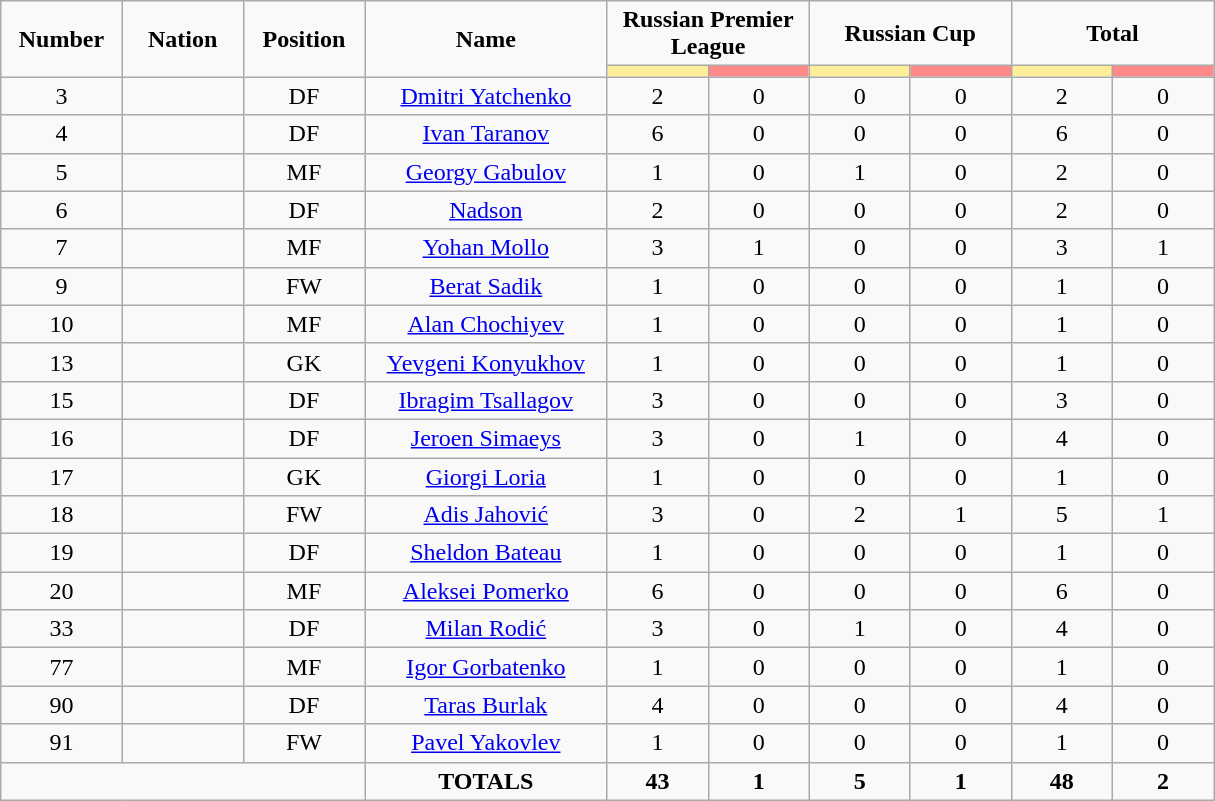<table class="wikitable" style="font-size: 100%; text-align: center;">
<tr>
<td rowspan="2" width="10%" align="center"><strong>Number</strong></td>
<td rowspan="2" width="10%" align="center"><strong>Nation</strong></td>
<td rowspan="2" width="10%" align="center"><strong>Position</strong></td>
<td rowspan="2" width="20%" align="center"><strong>Name</strong></td>
<td colspan="2" align="center"><strong>Russian Premier League</strong></td>
<td colspan="2" align="center"><strong>Russian Cup</strong></td>
<td colspan="2" align="center"><strong>Total</strong></td>
</tr>
<tr>
<th width=60 style="background: #FFEE99"></th>
<th width=60 style="background: #FF8888"></th>
<th width=60 style="background: #FFEE99"></th>
<th width=60 style="background: #FF8888"></th>
<th width=60 style="background: #FFEE99"></th>
<th width=60 style="background: #FF8888"></th>
</tr>
<tr>
<td>3</td>
<td></td>
<td>DF</td>
<td><a href='#'>Dmitri Yatchenko</a></td>
<td>2</td>
<td>0</td>
<td>0</td>
<td>0</td>
<td>2</td>
<td>0</td>
</tr>
<tr>
<td>4</td>
<td></td>
<td>DF</td>
<td><a href='#'>Ivan Taranov</a></td>
<td>6</td>
<td>0</td>
<td>0</td>
<td>0</td>
<td>6</td>
<td>0</td>
</tr>
<tr>
<td>5</td>
<td></td>
<td>MF</td>
<td><a href='#'>Georgy Gabulov</a></td>
<td>1</td>
<td>0</td>
<td>1</td>
<td>0</td>
<td>2</td>
<td>0</td>
</tr>
<tr>
<td>6</td>
<td></td>
<td>DF</td>
<td><a href='#'>Nadson</a></td>
<td>2</td>
<td>0</td>
<td>0</td>
<td>0</td>
<td>2</td>
<td>0</td>
</tr>
<tr>
<td>7</td>
<td></td>
<td>MF</td>
<td><a href='#'>Yohan Mollo</a></td>
<td>3</td>
<td>1</td>
<td>0</td>
<td>0</td>
<td>3</td>
<td>1</td>
</tr>
<tr>
<td>9</td>
<td></td>
<td>FW</td>
<td><a href='#'>Berat Sadik</a></td>
<td>1</td>
<td>0</td>
<td>0</td>
<td>0</td>
<td>1</td>
<td>0</td>
</tr>
<tr>
<td>10</td>
<td></td>
<td>MF</td>
<td><a href='#'>Alan Chochiyev</a></td>
<td>1</td>
<td>0</td>
<td>0</td>
<td>0</td>
<td>1</td>
<td>0</td>
</tr>
<tr>
<td>13</td>
<td></td>
<td>GK</td>
<td><a href='#'>Yevgeni Konyukhov</a></td>
<td>1</td>
<td>0</td>
<td>0</td>
<td>0</td>
<td>1</td>
<td>0</td>
</tr>
<tr>
<td>15</td>
<td></td>
<td>DF</td>
<td><a href='#'>Ibragim Tsallagov</a></td>
<td>3</td>
<td>0</td>
<td>0</td>
<td>0</td>
<td>3</td>
<td>0</td>
</tr>
<tr>
<td>16</td>
<td></td>
<td>DF</td>
<td><a href='#'>Jeroen Simaeys</a></td>
<td>3</td>
<td>0</td>
<td>1</td>
<td>0</td>
<td>4</td>
<td>0</td>
</tr>
<tr>
<td>17</td>
<td></td>
<td>GK</td>
<td><a href='#'>Giorgi Loria</a></td>
<td>1</td>
<td>0</td>
<td>0</td>
<td>0</td>
<td>1</td>
<td>0</td>
</tr>
<tr>
<td>18</td>
<td></td>
<td>FW</td>
<td><a href='#'>Adis Jahović</a></td>
<td>3</td>
<td>0</td>
<td>2</td>
<td>1</td>
<td>5</td>
<td>1</td>
</tr>
<tr>
<td>19</td>
<td></td>
<td>DF</td>
<td><a href='#'>Sheldon Bateau</a></td>
<td>1</td>
<td>0</td>
<td>0</td>
<td>0</td>
<td>1</td>
<td>0</td>
</tr>
<tr>
<td>20</td>
<td></td>
<td>MF</td>
<td><a href='#'>Aleksei Pomerko</a></td>
<td>6</td>
<td>0</td>
<td>0</td>
<td>0</td>
<td>6</td>
<td>0</td>
</tr>
<tr>
<td>33</td>
<td></td>
<td>DF</td>
<td><a href='#'>Milan Rodić</a></td>
<td>3</td>
<td>0</td>
<td>1</td>
<td>0</td>
<td>4</td>
<td>0</td>
</tr>
<tr>
<td>77</td>
<td></td>
<td>MF</td>
<td><a href='#'>Igor Gorbatenko</a></td>
<td>1</td>
<td>0</td>
<td>0</td>
<td>0</td>
<td>1</td>
<td>0</td>
</tr>
<tr>
<td>90</td>
<td></td>
<td>DF</td>
<td><a href='#'>Taras Burlak</a></td>
<td>4</td>
<td>0</td>
<td>0</td>
<td>0</td>
<td>4</td>
<td>0</td>
</tr>
<tr>
<td>91</td>
<td></td>
<td>FW</td>
<td><a href='#'>Pavel Yakovlev</a></td>
<td>1</td>
<td>0</td>
<td>0</td>
<td>0</td>
<td>1</td>
<td>0</td>
</tr>
<tr>
<td colspan="3"></td>
<td><strong>TOTALS</strong></td>
<td><strong>43</strong></td>
<td><strong>1</strong></td>
<td><strong>5</strong></td>
<td><strong>1</strong></td>
<td><strong>48</strong></td>
<td><strong>2</strong></td>
</tr>
</table>
